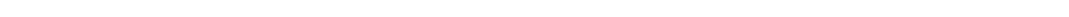<table style="width:88%; text-align:center;">
<tr style="color:white;">
<td style="background:"><strong>57</strong></td>
<td style="background:"><strong>5</strong></td>
<td style="background:"><strong>1</strong></td>
</tr>
<tr>
<td></td>
<td></td>
<td></td>
</tr>
</table>
